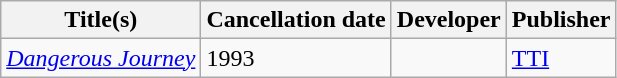<table class="wikitable">
<tr>
<th>Title(s)</th>
<th>Cancellation date</th>
<th>Developer</th>
<th>Publisher</th>
</tr>
<tr>
<td><em><a href='#'>Dangerous Journey</a></em></td>
<td>1993</td>
<td></td>
<td><a href='#'>TTI</a></td>
</tr>
</table>
